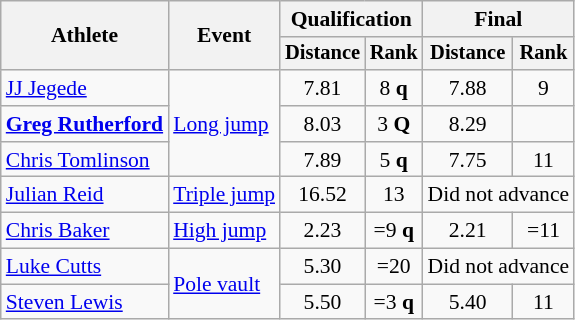<table class="wikitable" style="font-size:90%">
<tr>
<th rowspan=2>Athlete</th>
<th rowspan=2>Event</th>
<th colspan=2>Qualification</th>
<th colspan=2>Final</th>
</tr>
<tr style="font-size:95%">
<th>Distance</th>
<th>Rank</th>
<th>Distance</th>
<th>Rank</th>
</tr>
<tr align=center>
<td align=left><a href='#'>JJ Jegede</a></td>
<td style="text-align:left;" rowspan="3"><a href='#'>Long jump</a></td>
<td>7.81</td>
<td>8 <strong>q</strong></td>
<td>7.88</td>
<td>9</td>
</tr>
<tr align=center>
<td align=left><strong><a href='#'>Greg Rutherford</a></strong></td>
<td>8.03</td>
<td>3 <strong>Q</strong></td>
<td>8.29</td>
<td></td>
</tr>
<tr align=center>
<td align=left><a href='#'>Chris Tomlinson</a></td>
<td>7.89</td>
<td>5 <strong>q</strong></td>
<td>7.75</td>
<td>11</td>
</tr>
<tr align=center>
<td align=left><a href='#'>Julian Reid</a></td>
<td style="text-align:left;"><a href='#'>Triple jump</a></td>
<td>16.52</td>
<td>13</td>
<td colspan=2>Did not advance</td>
</tr>
<tr align=center>
<td align=left><a href='#'>Chris Baker</a></td>
<td style="text-align:left;"><a href='#'>High jump</a></td>
<td>2.23</td>
<td>=9 <strong>q</strong></td>
<td>2.21</td>
<td>=11</td>
</tr>
<tr align=center>
<td align=left><a href='#'>Luke Cutts</a></td>
<td style="text-align:left;" rowspan="2"><a href='#'>Pole vault</a></td>
<td>5.30</td>
<td>=20</td>
<td colspan=2>Did not advance</td>
</tr>
<tr align=center>
<td align=left><a href='#'>Steven Lewis</a></td>
<td>5.50</td>
<td>=3 <strong>q</strong></td>
<td>5.40</td>
<td>11</td>
</tr>
</table>
